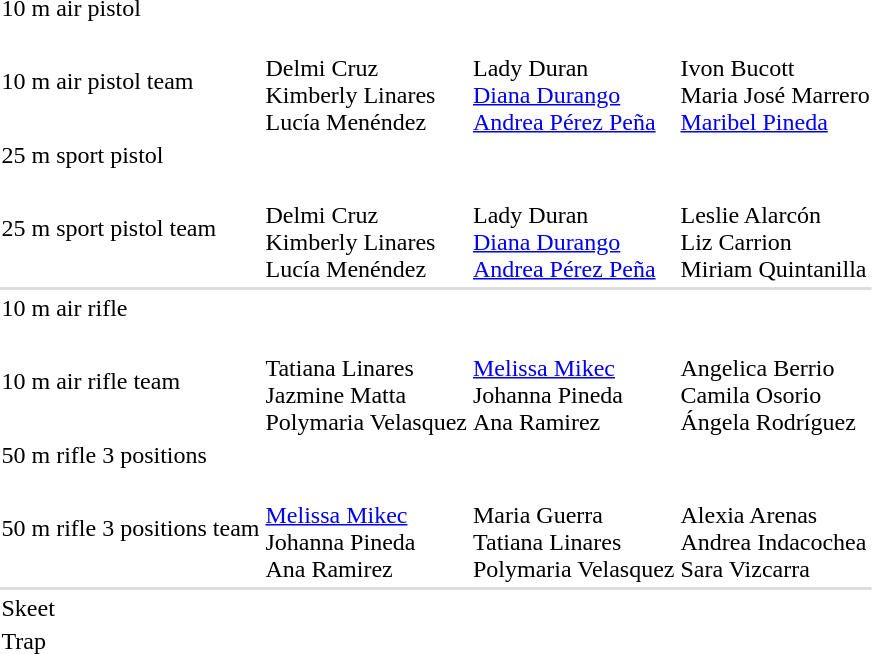<table>
<tr>
<td>10 m air pistol</td>
<td></td>
<td></td>
<td></td>
</tr>
<tr>
<td>10 m air pistol team</td>
<td><br>Delmi Cruz<br>Kimberly Linares<br>Lucía Menéndez</td>
<td><br>Lady Duran<br><a href='#'>Diana Durango</a><br><a href='#'>Andrea Pérez Peña</a></td>
<td nowrap><br>Ivon Bucott<br>Maria José Marrero<br><a href='#'>Maribel Pineda</a></td>
</tr>
<tr>
<td>25 m sport pistol</td>
<td></td>
<td></td>
<td></td>
</tr>
<tr>
<td>25 m sport pistol team</td>
<td><br>Delmi Cruz<br>Kimberly Linares<br>Lucía Menéndez</td>
<td><br>Lady Duran<br><a href='#'>Diana Durango</a><br><a href='#'>Andrea Pérez Peña</a></td>
<td><br>Leslie Alarcón<br>Liz Carrion<br>Miriam Quintanilla</td>
</tr>
<tr bgcolor=#dddddd>
<td colspan=4></td>
</tr>
<tr>
<td>10 m air rifle</td>
<td></td>
<td></td>
<td></td>
</tr>
<tr>
<td>10 m air rifle team</td>
<td nowrap><br>Tatiana Linares<br>Jazmine Matta<br>Polymaria Velasquez</td>
<td><br><a href='#'>Melissa Mikec</a><br>Johanna Pineda<br>Ana Ramirez</td>
<td><br>Angelica Berrio<br>Camila Osorio<br>Ángela Rodríguez</td>
</tr>
<tr>
<td>50 m rifle 3 positions</td>
<td></td>
<td></td>
<td></td>
</tr>
<tr>
<td>50 m rifle 3 positions team</td>
<td><br><a href='#'>Melissa Mikec</a><br>Johanna Pineda<br>Ana Ramirez</td>
<td nowrap><br>Maria Guerra<br>Tatiana Linares<br>Polymaria Velasquez</td>
<td nowrap><br>Alexia Arenas<br>Andrea Indacochea<br>Sara Vizcarra</td>
</tr>
<tr bgcolor=#dddddd>
<td colspan=4></td>
</tr>
<tr>
<td>Skeet</td>
<td></td>
<td></td>
<td></td>
</tr>
<tr>
<td>Trap</td>
<td></td>
<td></td>
<td></td>
</tr>
</table>
